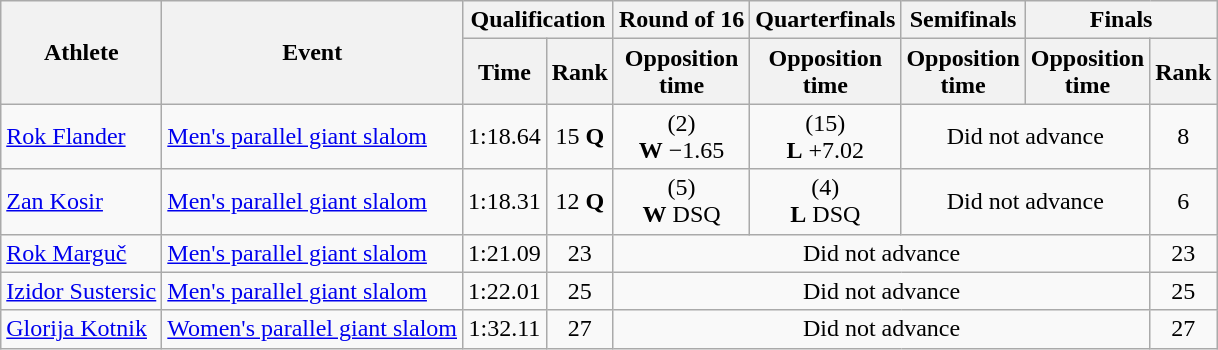<table class="wikitable">
<tr>
<th rowspan="2">Athlete</th>
<th rowspan="2">Event</th>
<th colspan="2">Qualification</th>
<th>Round of 16</th>
<th>Quarterfinals</th>
<th>Semifinals</th>
<th colspan=2>Finals</th>
</tr>
<tr>
<th>Time</th>
<th>Rank</th>
<th>Opposition<br>time</th>
<th>Opposition<br>time</th>
<th>Opposition<br>time</th>
<th>Opposition<br>time</th>
<th>Rank</th>
</tr>
<tr>
<td><a href='#'>Rok Flander</a></td>
<td><a href='#'>Men's parallel giant slalom</a></td>
<td align="center">1:18.64</td>
<td align="center">15 <strong>Q</strong></td>
<td align="center"> (2)<br><strong>W</strong> −1.65</td>
<td align="center"> (15)<br><strong>L</strong> +7.02</td>
<td colspan=2 align="center">Did not advance</td>
<td align="center">8</td>
</tr>
<tr>
<td><a href='#'>Zan Kosir</a></td>
<td><a href='#'>Men's parallel giant slalom</a></td>
<td align="center">1:18.31</td>
<td align="center">12 <strong>Q</strong></td>
<td align="center"> (5)<br><strong>W</strong> DSQ</td>
<td align="center"> (4)<br><strong>L</strong> DSQ</td>
<td colspan=2 align="center">Did not advance</td>
<td align="center">6</td>
</tr>
<tr>
<td><a href='#'>Rok Marguč</a></td>
<td><a href='#'>Men's parallel giant slalom</a></td>
<td align="center">1:21.09</td>
<td align="center">23</td>
<td colspan=4 align="center">Did not advance</td>
<td align="center">23</td>
</tr>
<tr>
<td><a href='#'>Izidor Sustersic</a></td>
<td><a href='#'>Men's parallel giant slalom</a></td>
<td align="center">1:22.01</td>
<td align="center">25</td>
<td colspan=4 align="center">Did not advance</td>
<td align="center">25</td>
</tr>
<tr>
<td><a href='#'>Glorija Kotnik</a></td>
<td><a href='#'>Women's parallel giant slalom</a></td>
<td align="center">1:32.11</td>
<td align="center">27</td>
<td colspan=4 align="center">Did not advance</td>
<td align="center">27</td>
</tr>
</table>
